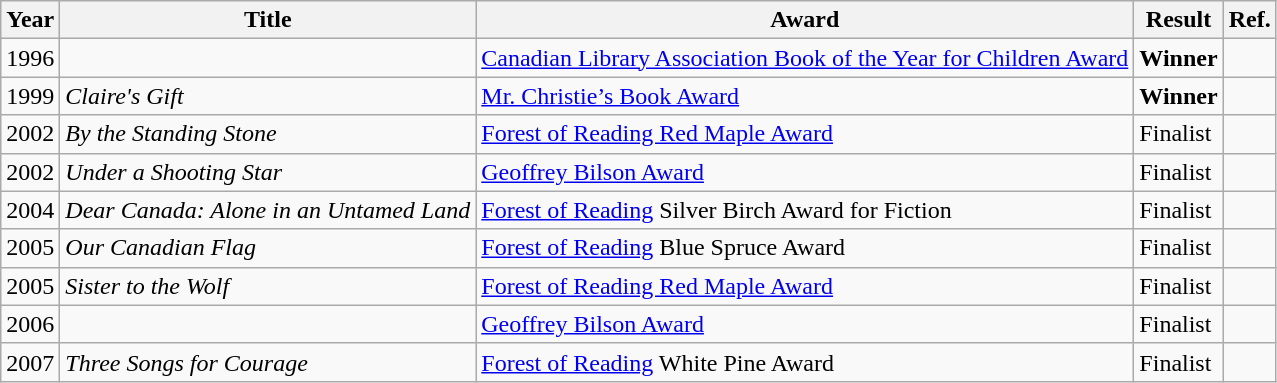<table class="wikitable sortable mw-collapsible">
<tr>
<th>Year</th>
<th>Title</th>
<th>Award</th>
<th>Result</th>
<th>Ref.</th>
</tr>
<tr>
<td>1996</td>
<td></td>
<td><a href='#'>Canadian Library Association Book of the Year for Children Award</a></td>
<td><strong>Winner</strong></td>
<td></td>
</tr>
<tr>
<td>1999</td>
<td><em>Claire's Gift</em></td>
<td><a href='#'>Mr. Christie’s Book Award</a></td>
<td><strong>Winner</strong></td>
<td><em></em></td>
</tr>
<tr>
<td>2002</td>
<td><em>By the Standing Stone</em></td>
<td><a href='#'>Forest of Reading Red Maple Award</a></td>
<td>Finalist</td>
<td></td>
</tr>
<tr>
<td>2002</td>
<td><em>Under a Shooting Star</em></td>
<td><a href='#'>Geoffrey Bilson Award</a></td>
<td>Finalist</td>
<td></td>
</tr>
<tr>
<td>2004</td>
<td><em>Dear Canada: Alone in an Untamed Land</em></td>
<td><a href='#'>Forest of Reading</a> Silver Birch Award for Fiction</td>
<td>Finalist</td>
<td></td>
</tr>
<tr>
<td>2005</td>
<td><em>Our Canadian Flag</em></td>
<td><a href='#'>Forest of Reading</a> Blue Spruce Award</td>
<td>Finalist</td>
<td></td>
</tr>
<tr>
<td>2005</td>
<td><em>Sister to the Wolf</em></td>
<td><a href='#'>Forest of Reading Red Maple Award</a></td>
<td>Finalist</td>
<td></td>
</tr>
<tr>
<td>2006</td>
<td></td>
<td><a href='#'>Geoffrey Bilson Award</a></td>
<td>Finalist</td>
<td></td>
</tr>
<tr>
<td>2007</td>
<td><em>Three Songs for Courage</em></td>
<td><a href='#'>Forest of Reading</a> White Pine Award</td>
<td>Finalist</td>
<td></td>
</tr>
</table>
